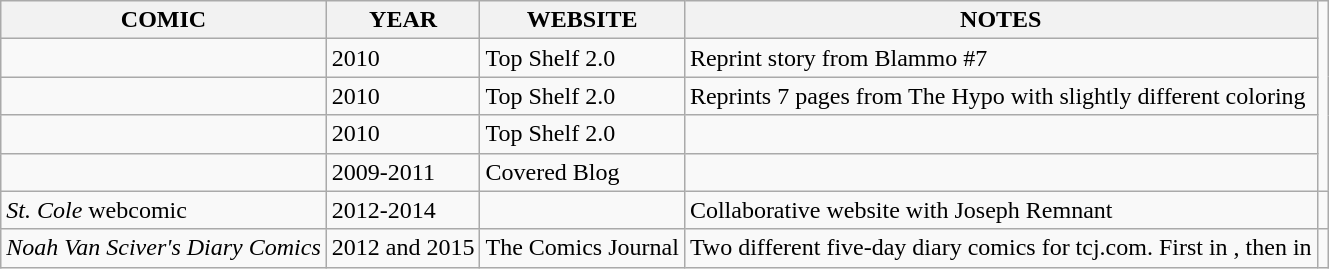<table class="wikitable">
<tr>
<th>COMIC</th>
<th>YEAR</th>
<th>WEBSITE</th>
<th>NOTES</th>
</tr>
<tr>
<td><em></em></td>
<td>2010</td>
<td>Top Shelf 2.0</td>
<td>Reprint story from Blammo #7</td>
</tr>
<tr>
<td><em></em></td>
<td>2010</td>
<td>Top Shelf 2.0</td>
<td>Reprints 7 pages from The Hypo with slightly different coloring</td>
</tr>
<tr>
<td><em></em></td>
<td>2010</td>
<td>Top Shelf 2.0</td>
<td></td>
</tr>
<tr>
<td><em></em></td>
<td>2009-2011</td>
<td>Covered Blog</td>
<td></td>
</tr>
<tr>
<td><em>St. Cole</em> webcomic</td>
<td>2012-2014</td>
<td></td>
<td>Collaborative website with Joseph Remnant</td>
<td></td>
</tr>
<tr>
<td><em>Noah Van Sciver's Diary Comics</em></td>
<td>2012 and 2015</td>
<td>The Comics Journal</td>
<td>Two different five-day diary comics for tcj.com. First in , then in </td>
</tr>
</table>
